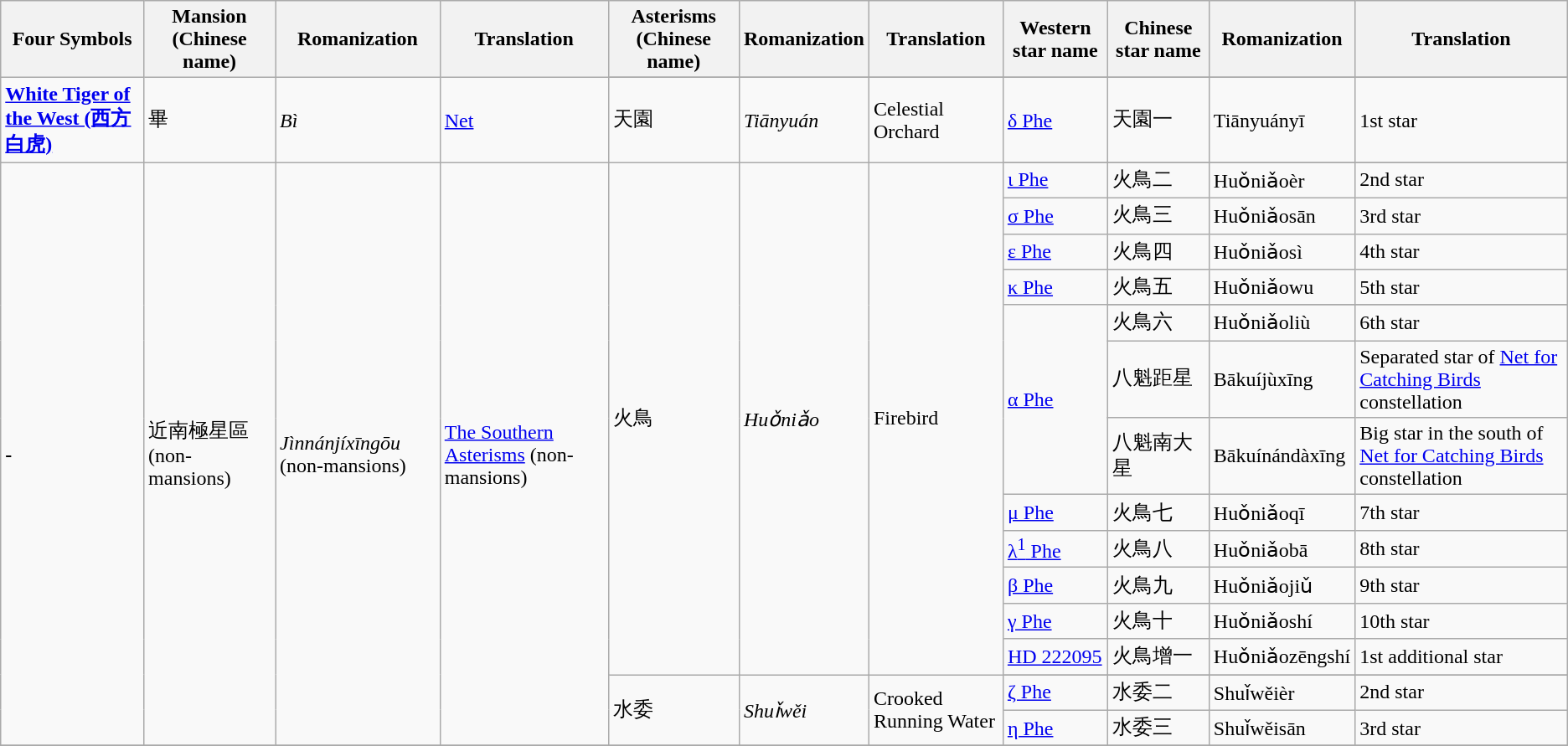<table class="wikitable">
<tr>
<th><strong>Four Symbols</strong></th>
<th><strong>Mansion (Chinese name)</strong></th>
<th><strong>Romanization</strong></th>
<th><strong>Translation</strong></th>
<th><strong>Asterisms (Chinese name)</strong></th>
<th><strong>Romanization</strong></th>
<th><strong>Translation</strong></th>
<th><strong>Western star name</strong></th>
<th><strong>Chinese star name</strong></th>
<th><strong>Romanization</strong></th>
<th><strong>Translation</strong></th>
</tr>
<tr>
<td rowspan="2"><strong><a href='#'>White Tiger of the West (西方白虎)</a></strong></td>
<td rowspan="2">畢</td>
<td rowspan="2"><em>Bì</em></td>
<td rowspan="2"><a href='#'>Net</a></td>
</tr>
<tr>
<td>天園</td>
<td><em>Tiānyuán</em></td>
<td>Celestial Orchard</td>
<td><a href='#'>δ Phe</a></td>
<td>天園一</td>
<td>Tiānyuányī</td>
<td>1st star</td>
</tr>
<tr>
<td rowspan="17"><strong>-</strong></td>
<td rowspan="17">近南極星區 (non-mansions)</td>
<td rowspan="17"><em>Jìnnánjíxīngōu</em> (non-mansions)</td>
<td rowspan="17"><a href='#'>The Southern Asterisms</a> (non-mansions)</td>
<td rowspan="14">火鳥</td>
<td rowspan="14"><em>Huǒniǎo</em></td>
<td rowspan="14">Firebird</td>
</tr>
<tr>
<td><a href='#'>ι Phe</a></td>
<td>火鳥二</td>
<td>Huǒniǎoèr</td>
<td>2nd star</td>
</tr>
<tr>
<td><a href='#'>σ Phe</a></td>
<td>火鳥三</td>
<td>Huǒniǎosān</td>
<td>3rd star</td>
</tr>
<tr>
<td><a href='#'>ε Phe</a></td>
<td>火鳥四</td>
<td>Huǒniǎosì</td>
<td>4th star</td>
</tr>
<tr>
<td><a href='#'>κ Phe</a></td>
<td>火鳥五</td>
<td>Huǒniǎowu</td>
<td>5th star</td>
</tr>
<tr>
<td rowspan="4"><a href='#'>α Phe</a></td>
</tr>
<tr>
<td>火鳥六</td>
<td>Huǒniǎoliù</td>
<td>6th star</td>
</tr>
<tr>
<td>八魁距星</td>
<td>Bākuíjùxīng</td>
<td>Separated star of <a href='#'>Net for Catching Birds</a> constellation</td>
</tr>
<tr>
<td>八魁南大星</td>
<td>Bākuínándàxīng</td>
<td>Big star in the south of <a href='#'>Net for Catching Birds</a> constellation</td>
</tr>
<tr>
<td><a href='#'>μ Phe</a></td>
<td>火鳥七</td>
<td>Huǒniǎoqī</td>
<td>7th star</td>
</tr>
<tr>
<td><a href='#'>λ<sup>1</sup> Phe</a></td>
<td>火鳥八</td>
<td>Huǒniǎobā</td>
<td>8th star</td>
</tr>
<tr>
<td><a href='#'>β Phe</a></td>
<td>火鳥九</td>
<td>Huǒniǎojiǔ</td>
<td>9th star</td>
</tr>
<tr>
<td><a href='#'>γ Phe</a></td>
<td>火鳥十</td>
<td>Huǒniǎoshí</td>
<td>10th star</td>
</tr>
<tr>
<td><a href='#'>HD 222095</a></td>
<td>火鳥增一</td>
<td>Huǒniǎozēngshí</td>
<td>1st additional star</td>
</tr>
<tr>
<td rowspan="3">水委</td>
<td rowspan="3"><em>Shuǐwěi</em></td>
<td rowspan="3">Crooked Running Water</td>
</tr>
<tr>
<td><a href='#'>ζ Phe</a></td>
<td>水委二</td>
<td>Shuǐwěièr</td>
<td>2nd star</td>
</tr>
<tr>
<td><a href='#'>η Phe</a></td>
<td>水委三</td>
<td>Shuǐwěisān</td>
<td>3rd star</td>
</tr>
<tr>
</tr>
</table>
